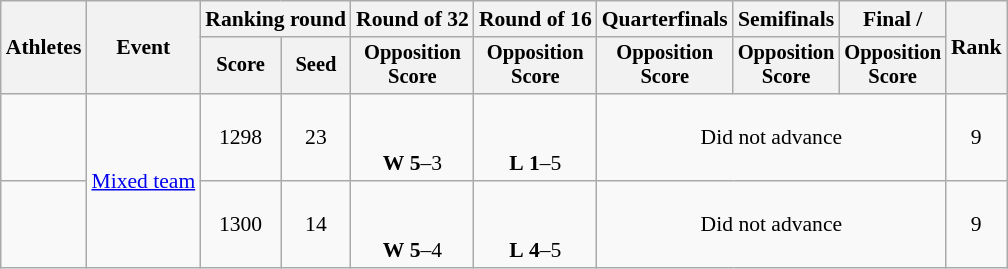<table class="wikitable" style="font-size:90%;">
<tr>
<th rowspan="2">Athletes</th>
<th rowspan="2">Event</th>
<th colspan="2">Ranking round</th>
<th>Round of 32</th>
<th>Round of 16</th>
<th>Quarterfinals</th>
<th>Semifinals</th>
<th>Final / </th>
<th rowspan=2>Rank</th>
</tr>
<tr style="font-size:95%">
<th>Score</th>
<th>Seed</th>
<th>Opposition<br>Score</th>
<th>Opposition<br>Score</th>
<th>Opposition<br>Score</th>
<th>Opposition<br>Score</th>
<th>Opposition<br>Score</th>
</tr>
<tr align=center>
<td align=left><br></td>
<td rowspan=2><a href='#'>Mixed team</a></td>
<td>1298</td>
<td>23</td>
<td><br><br><strong>W</strong> <strong>5</strong>–3</td>
<td><br><br><strong>L</strong> <strong>1</strong>–5</td>
<td colspan=3>Did not advance</td>
<td>9</td>
</tr>
<tr align=center>
<td align=left><br></td>
<td>1300</td>
<td>14</td>
<td><br><br><strong>W</strong> <strong>5</strong>–4</td>
<td><br><br><strong>L</strong> <strong>4</strong>–5</td>
<td colspan=3>Did not advance</td>
<td>9</td>
</tr>
</table>
